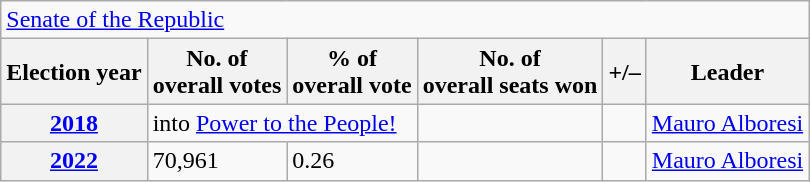<table class=wikitable>
<tr>
<td colspan=6><a href='#'>Senate of the Republic</a></td>
</tr>
<tr>
<th>Election year</th>
<th>No. of<br>overall votes</th>
<th>% of<br>overall vote</th>
<th>No. of<br>overall seats won</th>
<th>+/–</th>
<th>Leader</th>
</tr>
<tr>
<th><a href='#'>2018</a></th>
<td colspan=2>into <a href='#'>Power to the People!</a></td>
<td></td>
<td></td>
<td><a href='#'>Mauro Alboresi</a></td>
</tr>
<tr>
<th><a href='#'>2022</a></th>
<td>70,961</td>
<td>0.26</td>
<td></td>
<td></td>
<td><a href='#'>Mauro Alboresi</a></td>
</tr>
</table>
